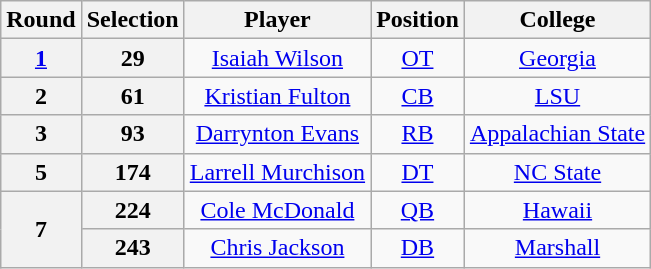<table class="wikitable" style="text-align:center">
<tr>
<th>Round</th>
<th>Selection</th>
<th>Player</th>
<th>Position</th>
<th>College</th>
</tr>
<tr>
<th><a href='#'>1</a></th>
<th>29</th>
<td><a href='#'>Isaiah Wilson</a></td>
<td><a href='#'>OT</a></td>
<td><a href='#'>Georgia</a></td>
</tr>
<tr>
<th>2</th>
<th>61</th>
<td><a href='#'>Kristian Fulton</a></td>
<td><a href='#'>CB</a></td>
<td><a href='#'>LSU</a></td>
</tr>
<tr>
<th>3</th>
<th>93</th>
<td><a href='#'>Darrynton Evans</a></td>
<td><a href='#'>RB</a></td>
<td><a href='#'>Appalachian State</a></td>
</tr>
<tr>
<th>5</th>
<th>174</th>
<td><a href='#'>Larrell Murchison</a></td>
<td><a href='#'>DT</a></td>
<td><a href='#'>NC State</a></td>
</tr>
<tr>
<th rowspan="3">7</th>
<th>224</th>
<td><a href='#'>Cole McDonald</a></td>
<td><a href='#'>QB</a></td>
<td><a href='#'>Hawaii</a></td>
</tr>
<tr>
<th>243</th>
<td><a href='#'>Chris Jackson</a></td>
<td><a href='#'>DB</a></td>
<td><a href='#'>Marshall</a></td>
</tr>
</table>
